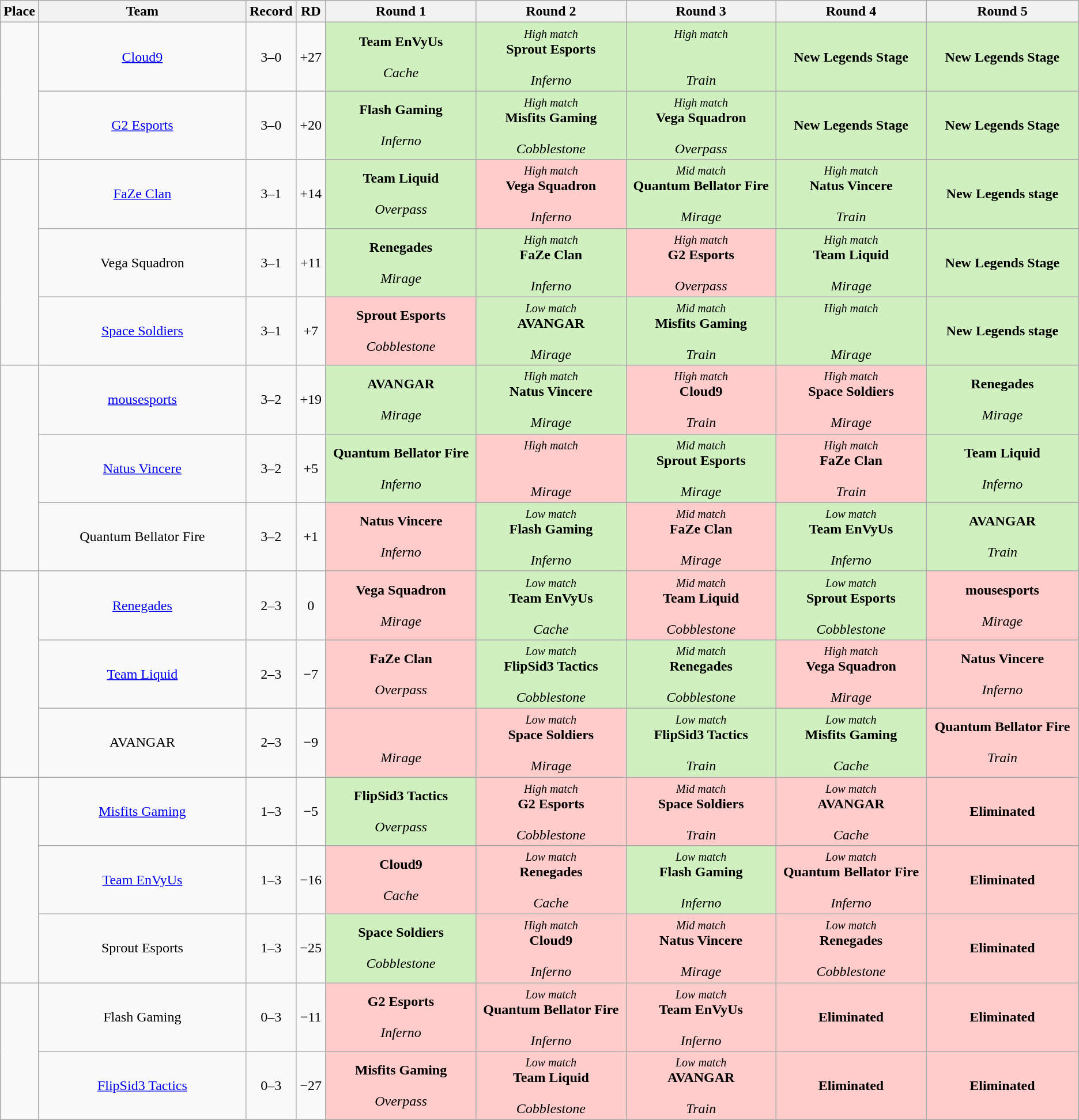<table class="wikitable" style="text-align: center;">
<tr>
<th width="20px">Place</th>
<th width="400px">Team</th>
<th width="50px">Record</th>
<th width="30px">RD</th>
<th width="260px">Round 1</th>
<th width="260px">Round 2</th>
<th width="260px">Round 3</th>
<th width="260px">Round 4</th>
<th width="260px">Round 5</th>
</tr>
<tr>
<td rowspan="2"></td>
<td><a href='#'>Cloud9</a></td>
<td>3–0</td>
<td>+27</td>
<td style="background: #D0F0C0;"><strong>Team EnVyUs<br></strong><br><em>Cache</em></td>
<td style="background: #D0F0C0;"><small><em>High match</em></small><br><strong>Sprout Esports<br></strong><br><em>Inferno</em></td>
<td style="background: #D0F0C0;"><small><em>High match</em></small><br><strong><br></strong><br><em>Train</em></td>
<td style="background: #D0F0C0;"><strong>New Legends Stage</strong></td>
<td style="background: #D0F0C0;"><strong>New Legends Stage</strong></td>
</tr>
<tr>
<td><a href='#'>G2 Esports</a></td>
<td>3–0</td>
<td>+20</td>
<td style="background: #D0F0C0;"><strong>Flash Gaming<br></strong><br><em>Inferno</em></td>
<td style="background: #D0F0C0;"><small><em>High match</em></small><br><strong>Misfits Gaming<br></strong><br><em>Cobblestone</em></td>
<td style="background: #D0F0C0;"><small><em>High match</em></small><br><strong>Vega Squadron<br></strong><br><em>Overpass</em></td>
<td style="background: #D0F0C0;"><strong>New Legends Stage</strong></td>
<td style="background: #D0F0C0;"><strong>New Legends Stage</strong></td>
</tr>
<tr>
<td rowspan="3"></td>
<td><a href='#'>FaZe Clan</a></td>
<td>3–1</td>
<td>+14</td>
<td style="background: #D0F0C0;"><strong>Team Liquid<br></strong><br><em>Overpass</em></td>
<td style="background: #FFCCCC;"><small><em>High match</em></small><br><strong>Vega Squadron<br></strong><br><em>Inferno</em></td>
<td style="background: #D0F0C0;"><small><em>Mid match</em></small><br><strong>Quantum Bellator Fire<br></strong><br><em>Mirage</em></td>
<td style="background: #D0F0C0;"><small><em>High match</em></small><br><strong>Natus Vincere<br></strong><br><em>Train</em></td>
<td style="background: #D0F0C0;"><strong>New Legends stage</strong></td>
</tr>
<tr>
<td>Vega Squadron</td>
<td>3–1</td>
<td>+11</td>
<td style="background: #D0F0C0;"><strong>Renegades<br></strong><br><em>Mirage</em></td>
<td style="background: #D0F0C0;"><small><em>High match</em></small><br><strong>FaZe Clan<br></strong><br><em>Inferno</em></td>
<td style="background: #FFCCCC;"><small><em>High match</em></small><br><strong>G2 Esports<br></strong><br><em>Overpass</em></td>
<td style="background: #D0F0C0;"><small><em>High match</em></small><br><strong>Team Liquid<br></strong><br><em>Mirage</em></td>
<td style="background: #D0F0C0;"><strong>New Legends Stage</strong></td>
</tr>
<tr>
<td><a href='#'>Space Soldiers</a></td>
<td>3–1</td>
<td>+7</td>
<td style="background: #FFCCCC;"><strong>Sprout Esports<br></strong><br><em>Cobblestone</em></td>
<td style="background: #D0F0C0;"><small><em>Low match</em></small><br><strong>AVANGAR<br></strong><br><em>Mirage</em></td>
<td style="background: #D0F0C0;"><small><em>Mid match</em></small><br><strong>Misfits Gaming<br></strong><br><em>Train</em></td>
<td style="background: #D0F0C0;"><small><em>High match</em></small><br><strong><br></strong><br><em>Mirage</em></td>
<td style="background: #D0F0C0;"><strong>New Legends stage</strong></td>
</tr>
<tr>
<td rowspan="3"></td>
<td><a href='#'>mousesports</a></td>
<td>3–2</td>
<td>+19</td>
<td style="background: #D0F0C0;"><strong>AVANGAR<br></strong><br><em>Mirage</em></td>
<td style="background: #D0F0C0;"><small><em>High match</em></small><br><strong>Natus Vincere<br></strong><br><em>Mirage</em></td>
<td style="background: #FFCCCC;"><small><em>High match</em></small><br><strong>Cloud9<br></strong><br><em>Train</em></td>
<td style="background: #FFCCCC;"><small><em>High match</em></small><br><strong>Space Soldiers<br></strong><br><em>Mirage</em></td>
<td style="background: #D0F0C0;"><strong>Renegades<br></strong><br><em>Mirage</em></td>
</tr>
<tr>
<td><a href='#'>Natus Vincere</a></td>
<td>3–2</td>
<td>+5</td>
<td style="background: #D0F0C0;"><strong>Quantum Bellator Fire<br></strong><br><em>Inferno</em></td>
<td style="background: #FFCCCC;"><small><em>High match</em></small><br><strong><br></strong><br><em>Mirage</em></td>
<td style="background: #D0F0C0;"><small><em>Mid match</em></small><br><strong>Sprout Esports<br></strong><br><em>Mirage</em></td>
<td style="background: #FFCCCC;"><small><em>High match</em></small><br><strong>FaZe Clan<br></strong><br><em>Train</em></td>
<td style="background: #D0F0C0;"><strong>Team Liquid<br></strong><br><em>Inferno</em></td>
</tr>
<tr>
<td>Quantum Bellator Fire</td>
<td>3–2</td>
<td>+1</td>
<td style="background: #FFCCCC;"><strong>Natus Vincere<br></strong><br><em>Inferno</em></td>
<td style="background: #D0F0C0;"><small><em>Low match</em></small><br><strong>Flash Gaming<br></strong><br><em>Inferno</em></td>
<td style="background: #FFCCCC;"><small><em>Mid match</em></small><br><strong>FaZe Clan<br></strong><br><em>Mirage</em></td>
<td style="background: #D0F0C0;"><small><em>Low match</em></small><br><strong>Team EnVyUs<br></strong><br><em>Inferno</em></td>
<td style="background: #D0F0C0;"><strong>AVANGAR<br></strong><br><em>Train</em></td>
</tr>
<tr>
<td rowspan="3"></td>
<td><a href='#'>Renegades</a></td>
<td>2–3</td>
<td>0</td>
<td style="background: #FFCCCC;"><strong>Vega Squadron<br></strong><br><em>Mirage</em></td>
<td style="background: #D0F0C0;"><small><em>Low match</em></small><br><strong>Team EnVyUs<br></strong><br><em>Cache</em></td>
<td style="background: #FFCCCC;"><small><em>Mid match</em></small><br><strong>Team Liquid<br></strong><br><em>Cobblestone</em></td>
<td style="background: #D0F0C0;"><small><em>Low match</em></small><br><strong>Sprout Esports<br></strong><br><em>Cobblestone</em></td>
<td style="background: #FFCCCC;"><strong>mousesports<br></strong><br><em>Mirage</em></td>
</tr>
<tr>
<td><a href='#'>Team Liquid</a></td>
<td>2–3</td>
<td>−7</td>
<td style="background: #FFCCCC;"><strong>FaZe Clan<br></strong><br><em>Overpass</em></td>
<td style="background: #D0F0C0;"><small><em>Low match</em></small><br><strong>FlipSid3 Tactics<br></strong><br><em>Cobblestone</em></td>
<td style="background: #D0F0C0;"><small><em>Mid match</em></small><br><strong>Renegades<br></strong><br><em>Cobblestone</em></td>
<td style="background: #FFCCCC;"><small><em>High match</em></small><br><strong>Vega Squadron<br></strong><br><em>Mirage</em></td>
<td style="background: #FFCCCC;"><strong>Natus Vincere<br></strong><br><em>Inferno</em></td>
</tr>
<tr>
<td>AVANGAR</td>
<td>2–3</td>
<td>−9</td>
<td style="background: #FFCCCC;"><strong><br></strong><br><em>Mirage</em></td>
<td style="background: #FFCCCC;"><small><em>Low match</em></small><br><strong>Space Soldiers<br></strong><br><em>Mirage</em></td>
<td style="background: #D0F0C0;"><small><em>Low match</em></small><br><strong>FlipSid3 Tactics<br></strong><br><em>Train</em></td>
<td style="background: #D0F0C0;"><small><em>Low match</em></small><br><strong>Misfits Gaming<br></strong><br><em>Cache</em></td>
<td style="background: #FFCCCC;"><strong>Quantum Bellator Fire<br></strong><br><em>Train</em></td>
</tr>
<tr>
<td rowspan="3"></td>
<td><a href='#'>Misfits Gaming</a></td>
<td>1–3</td>
<td>−5</td>
<td style="background: #D0F0C0;"><strong>FlipSid3 Tactics<br></strong><br><em>Overpass</em></td>
<td style="background: #FFCCCC;"><small><em>High match</em></small><br><strong>G2 Esports<br></strong><br><em>Cobblestone</em></td>
<td style="background: #FFCCCC;"><small><em>Mid match</em></small><br><strong>Space Soldiers<br></strong><br><em>Train</em></td>
<td style="background: #FFCCCC;"><small><em>Low match</em></small><br><strong>AVANGAR<br></strong><br><em>Cache</em></td>
<td style="background: #FFCCCC;"><strong>Eliminated</strong></td>
</tr>
<tr>
<td><a href='#'>Team EnVyUs</a></td>
<td>1–3</td>
<td>−16</td>
<td style="background: #FFCCCC;"><strong>Cloud9<br></strong><br><em>Cache</em></td>
<td style="background: #FFCCCC;"><small><em>Low match</em></small><br><strong>Renegades<br></strong><br><em>Cache</em></td>
<td style="background: #D0F0C0;"><small><em>Low match</em></small><br><strong>Flash Gaming<br></strong><br><em>Inferno</em></td>
<td style="background: #FFCCCC;"><small><em>Low match</em></small><br><strong>Quantum Bellator Fire<br></strong><br><em>Inferno</em></td>
<td style="background: #FFCCCC;"><strong>Eliminated</strong></td>
</tr>
<tr>
<td>Sprout Esports</td>
<td>1–3</td>
<td>−25</td>
<td style="background: #D0F0C0;"><strong>Space Soldiers<br></strong><br><em>Cobblestone</em></td>
<td style="background: #FFCCCC;"><small><em>High match</em></small><br><strong>Cloud9<br></strong><br><em>Inferno</em></td>
<td style="background: #FFCCCC;"><small><em>Mid match</em></small><br><strong>Natus Vincere<br></strong><br><em>Mirage</em></td>
<td style="background: #FFCCCC;"><small><em>Low match</em></small><br><strong>Renegades<br></strong><br><em>Cobblestone</em></td>
<td style="background: #FFCCCC;"><strong>Eliminated</strong></td>
</tr>
<tr>
<td rowspan="2"></td>
<td>Flash Gaming</td>
<td>0–3</td>
<td>−11</td>
<td style="background: #FFCCCC;"><strong>G2 Esports<br></strong><br><em>Inferno</em></td>
<td style="background: #FFCCCC;"><small><em>Low match</em></small><br><strong>Quantum Bellator Fire<br></strong><br><em>Inferno</em></td>
<td style="background: #FFCCCC;"><small><em>Low match</em></small><br><strong>Team EnVyUs<br></strong><br><em>Inferno</em></td>
<td style="background: #FFCCCC;"><strong>Eliminated</strong></td>
<td style="background: #FFCCCC;"><strong>Eliminated</strong></td>
</tr>
<tr>
<td><a href='#'>FlipSid3 Tactics</a></td>
<td>0–3</td>
<td>−27</td>
<td style="background: #FFCCCC;"><strong>Misfits Gaming<br></strong><br><em>Overpass</em></td>
<td style="background: #FFCCCC;"><small><em>Low match</em></small><br><strong>Team Liquid<br></strong><br><em>Cobblestone</em></td>
<td style="background: #FFCCCC;"><small><em>Low match</em></small><br><strong>AVANGAR<br></strong><br><em>Train</em></td>
<td style="background: #FFCCCC;"><strong>Eliminated</strong></td>
<td style="background: #FFCCCC;"><strong>Eliminated</strong></td>
</tr>
</table>
